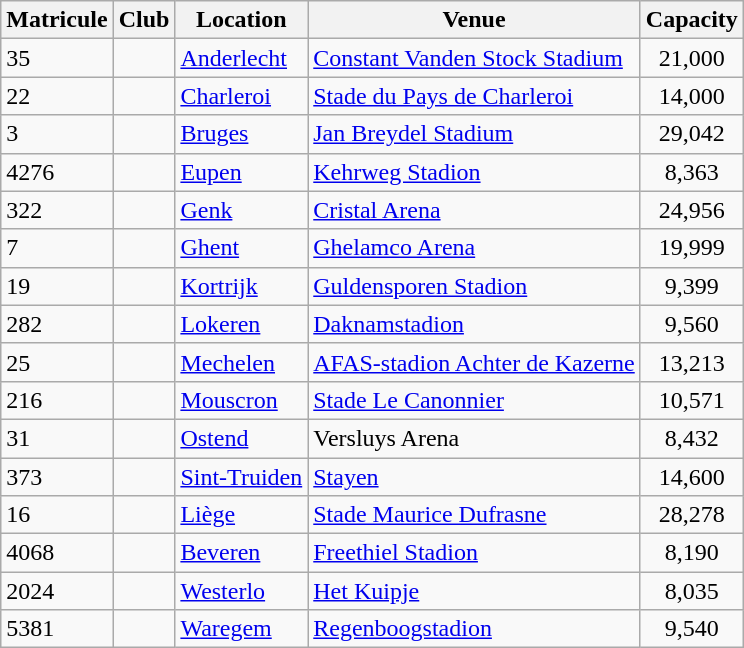<table class="wikitable sortable">
<tr>
<th>Matricule</th>
<th>Club</th>
<th>Location</th>
<th>Venue</th>
<th>Capacity </th>
</tr>
<tr>
<td>35</td>
<td></td>
<td><a href='#'>Anderlecht</a></td>
<td><a href='#'>Constant Vanden Stock Stadium</a></td>
<td style="text-align:center;">21,000</td>
</tr>
<tr>
<td>22</td>
<td></td>
<td><a href='#'>Charleroi</a></td>
<td><a href='#'>Stade du Pays de Charleroi</a></td>
<td style="text-align:center;">14,000</td>
</tr>
<tr>
<td>3</td>
<td></td>
<td><a href='#'>Bruges</a></td>
<td><a href='#'>Jan Breydel Stadium</a></td>
<td style="text-align:center;">29,042</td>
</tr>
<tr>
<td>4276</td>
<td></td>
<td><a href='#'>Eupen</a></td>
<td><a href='#'>Kehrweg Stadion</a></td>
<td style="text-align:center;">8,363</td>
</tr>
<tr>
<td>322</td>
<td></td>
<td><a href='#'>Genk</a></td>
<td><a href='#'>Cristal Arena</a></td>
<td style="text-align:center;">24,956</td>
</tr>
<tr>
<td>7</td>
<td></td>
<td><a href='#'>Ghent</a></td>
<td><a href='#'>Ghelamco Arena</a></td>
<td style="text-align:center;">19,999</td>
</tr>
<tr>
<td>19</td>
<td></td>
<td><a href='#'>Kortrijk</a></td>
<td><a href='#'>Guldensporen Stadion</a></td>
<td style="text-align:center;">9,399</td>
</tr>
<tr>
<td>282</td>
<td></td>
<td><a href='#'>Lokeren</a></td>
<td><a href='#'>Daknamstadion</a></td>
<td style="text-align:center;">9,560</td>
</tr>
<tr>
<td>25</td>
<td></td>
<td><a href='#'>Mechelen</a></td>
<td><a href='#'>AFAS-stadion Achter de Kazerne</a></td>
<td style="text-align:center;">13,213</td>
</tr>
<tr>
<td>216</td>
<td></td>
<td><a href='#'>Mouscron</a></td>
<td><a href='#'>Stade Le Canonnier</a></td>
<td style="text-align:center;">10,571</td>
</tr>
<tr>
<td>31</td>
<td></td>
<td><a href='#'>Ostend</a></td>
<td>Versluys Arena</td>
<td style="text-align:center;">8,432</td>
</tr>
<tr>
<td>373</td>
<td></td>
<td><a href='#'>Sint-Truiden</a></td>
<td><a href='#'>Stayen</a></td>
<td style="text-align:center;">14,600</td>
</tr>
<tr>
<td>16</td>
<td></td>
<td><a href='#'>Liège</a></td>
<td><a href='#'>Stade Maurice Dufrasne</a></td>
<td style="text-align:center;">28,278</td>
</tr>
<tr>
<td>4068</td>
<td></td>
<td><a href='#'>Beveren</a></td>
<td><a href='#'>Freethiel Stadion</a></td>
<td style="text-align:center;">8,190</td>
</tr>
<tr>
<td>2024</td>
<td></td>
<td><a href='#'>Westerlo</a></td>
<td><a href='#'>Het Kuipje</a></td>
<td style="text-align:center">8,035</td>
</tr>
<tr>
<td>5381</td>
<td></td>
<td><a href='#'>Waregem</a></td>
<td><a href='#'>Regenboogstadion</a></td>
<td style="text-align:center;">9,540</td>
</tr>
</table>
